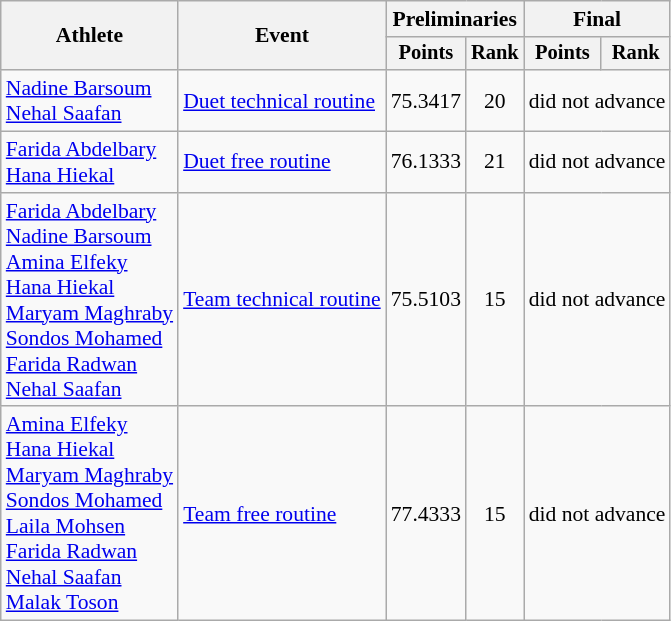<table class="wikitable" style="font-size:90%">
<tr>
<th rowspan="2">Athlete</th>
<th rowspan="2">Event</th>
<th colspan="2">Preliminaries</th>
<th colspan="2">Final</th>
</tr>
<tr style="font-size:95%">
<th>Points</th>
<th>Rank</th>
<th>Points</th>
<th>Rank</th>
</tr>
<tr align="center">
<td align="left"><a href='#'>Nadine Barsoum</a><br><a href='#'>Nehal Saafan</a></td>
<td align="left"><a href='#'>Duet technical routine</a></td>
<td>75.3417</td>
<td>20</td>
<td colspan=2>did not advance</td>
</tr>
<tr align="center">
<td align="left"><a href='#'>Farida Abdelbary</a><br><a href='#'>Hana Hiekal</a></td>
<td align="left"><a href='#'>Duet free routine</a></td>
<td>76.1333</td>
<td>21</td>
<td colspan=2>did not advance</td>
</tr>
<tr align="center">
<td align="left"><a href='#'>Farida Abdelbary</a><br><a href='#'>Nadine Barsoum</a><br><a href='#'>Amina Elfeky</a><br><a href='#'>Hana Hiekal</a><br><a href='#'>Maryam Maghraby</a><br><a href='#'>Sondos Mohamed</a><br><a href='#'>Farida Radwan</a><br><a href='#'>Nehal Saafan</a></td>
<td align="left"><a href='#'>Team technical routine</a></td>
<td>75.5103</td>
<td>15</td>
<td colspan=2>did not advance</td>
</tr>
<tr align="center">
<td align="left"><a href='#'>Amina Elfeky</a><br><a href='#'>Hana Hiekal</a><br><a href='#'>Maryam Maghraby</a><br><a href='#'>Sondos Mohamed</a><br><a href='#'>Laila Mohsen</a><br><a href='#'>Farida Radwan</a><br><a href='#'>Nehal Saafan</a><br><a href='#'>Malak Toson</a></td>
<td align="left"><a href='#'>Team free routine</a></td>
<td>77.4333</td>
<td>15</td>
<td colspan=2>did not advance</td>
</tr>
</table>
